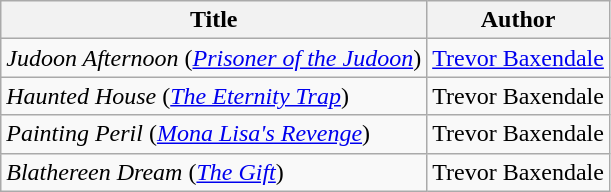<table class="wikitable sortable">
<tr>
<th>Title</th>
<th>Author</th>
</tr>
<tr>
<td><em>Judoon Afternoon</em> (<em><a href='#'>Prisoner of the Judoon</a></em>)</td>
<td data-sort-value="Baxendale, Trevor"><a href='#'>Trevor Baxendale</a></td>
</tr>
<tr>
<td><em>Haunted House</em> (<em><a href='#'>The Eternity Trap</a></em>)</td>
<td data-sort-value="Baxendale, Trevor">Trevor Baxendale</td>
</tr>
<tr>
<td><em>Painting Peril</em> (<em><a href='#'>Mona Lisa's Revenge</a></em>)</td>
<td data-sort-value="Baxendale, Trevor">Trevor Baxendale</td>
</tr>
<tr>
<td><em>Blathereen Dream</em> (<em><a href='#'>The Gift</a></em>)</td>
<td data-sort-value="Baxendale, Trevor">Trevor Baxendale</td>
</tr>
</table>
